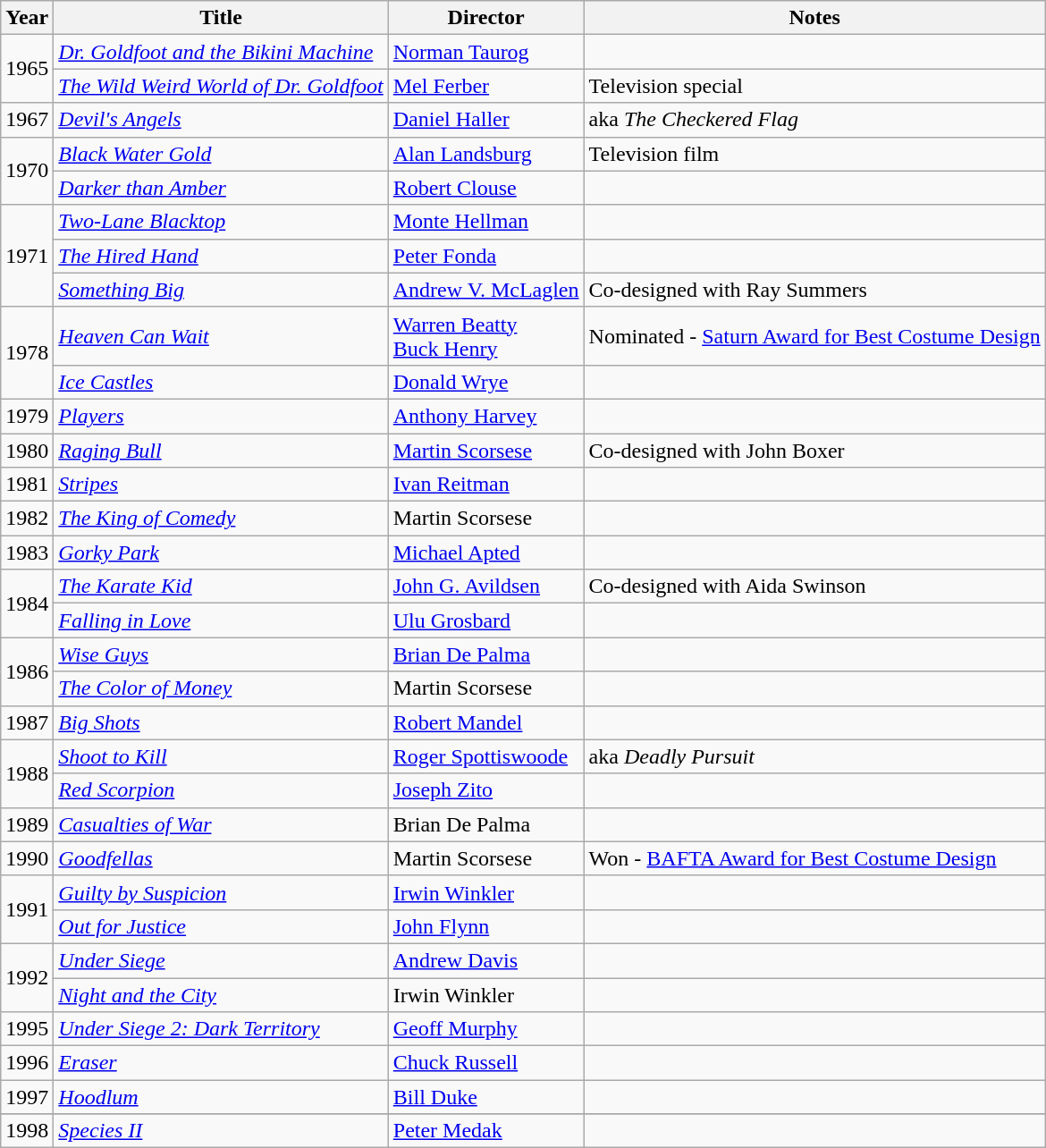<table class="wikitable sortable">
<tr>
<th>Year</th>
<th>Title</th>
<th>Director</th>
<th>Notes</th>
</tr>
<tr>
<td rowspan="2">1965</td>
<td><em><a href='#'>Dr. Goldfoot and the Bikini Machine</a></em></td>
<td><a href='#'>Norman Taurog</a></td>
<td></td>
</tr>
<tr>
<td><em><a href='#'>The Wild Weird World of Dr. Goldfoot</a></em></td>
<td><a href='#'>Mel Ferber</a></td>
<td>Television special</td>
</tr>
<tr>
<td>1967</td>
<td><em><a href='#'>Devil's Angels</a></em></td>
<td><a href='#'>Daniel Haller</a></td>
<td>aka <em>The Checkered Flag</em></td>
</tr>
<tr>
<td rowspan="2">1970</td>
<td><em><a href='#'>Black Water Gold</a></em></td>
<td><a href='#'>Alan Landsburg</a></td>
<td>Television film</td>
</tr>
<tr>
<td><em><a href='#'>Darker than Amber</a></em></td>
<td><a href='#'>Robert Clouse</a></td>
<td></td>
</tr>
<tr>
<td rowspan="3">1971</td>
<td><em><a href='#'>Two-Lane Blacktop</a></em></td>
<td><a href='#'>Monte Hellman</a></td>
<td></td>
</tr>
<tr>
<td><em><a href='#'>The Hired Hand</a></em></td>
<td><a href='#'>Peter Fonda</a></td>
<td></td>
</tr>
<tr>
<td><em><a href='#'>Something Big</a></em></td>
<td><a href='#'>Andrew V. McLaglen</a></td>
<td>Co-designed with Ray Summers</td>
</tr>
<tr>
<td rowspan="2">1978</td>
<td><em><a href='#'>Heaven Can Wait</a></em></td>
<td><a href='#'>Warren Beatty</a> <br> <a href='#'>Buck Henry</a></td>
<td>Nominated - <a href='#'>Saturn Award for Best Costume Design</a></td>
</tr>
<tr>
<td><em><a href='#'>Ice Castles</a></em></td>
<td><a href='#'>Donald Wrye</a></td>
<td></td>
</tr>
<tr>
<td>1979</td>
<td><em><a href='#'>Players</a></em></td>
<td><a href='#'>Anthony Harvey</a></td>
<td></td>
</tr>
<tr>
<td>1980</td>
<td><em><a href='#'>Raging Bull</a></em></td>
<td><a href='#'>Martin Scorsese</a></td>
<td>Co-designed with John Boxer</td>
</tr>
<tr>
<td>1981</td>
<td><em><a href='#'>Stripes</a></em></td>
<td><a href='#'>Ivan Reitman</a></td>
<td></td>
</tr>
<tr>
<td>1982</td>
<td><em><a href='#'>The King of Comedy</a></em></td>
<td>Martin Scorsese</td>
<td></td>
</tr>
<tr>
<td>1983</td>
<td><em><a href='#'>Gorky Park</a></em></td>
<td><a href='#'>Michael Apted</a></td>
<td></td>
</tr>
<tr>
<td rowspan="2">1984</td>
<td><em><a href='#'>The Karate Kid</a></em></td>
<td><a href='#'>John G. Avildsen</a></td>
<td>Co-designed with Aida Swinson</td>
</tr>
<tr>
<td><em><a href='#'>Falling in Love</a></em></td>
<td><a href='#'>Ulu Grosbard</a></td>
<td></td>
</tr>
<tr>
<td rowspan="2">1986</td>
<td><em><a href='#'>Wise Guys</a></em></td>
<td><a href='#'>Brian De Palma</a></td>
<td></td>
</tr>
<tr>
<td><em><a href='#'>The Color of Money</a></em></td>
<td>Martin Scorsese</td>
<td></td>
</tr>
<tr>
<td>1987</td>
<td><em><a href='#'>Big Shots</a></em></td>
<td><a href='#'>Robert Mandel</a></td>
<td></td>
</tr>
<tr>
<td rowspan="2">1988</td>
<td><em><a href='#'>Shoot to Kill</a></em></td>
<td><a href='#'>Roger Spottiswoode</a></td>
<td>aka <em>Deadly Pursuit</em></td>
</tr>
<tr>
<td><em><a href='#'>Red Scorpion</a></em></td>
<td><a href='#'>Joseph Zito</a></td>
<td></td>
</tr>
<tr>
<td>1989</td>
<td><em><a href='#'>Casualties of War</a></em></td>
<td>Brian De Palma</td>
<td></td>
</tr>
<tr>
<td>1990</td>
<td><em><a href='#'>Goodfellas</a></em></td>
<td>Martin Scorsese</td>
<td>Won - <a href='#'>BAFTA Award for Best Costume Design</a></td>
</tr>
<tr>
<td rowspan="2">1991</td>
<td><em><a href='#'>Guilty by Suspicion</a></em></td>
<td><a href='#'>Irwin Winkler</a></td>
<td></td>
</tr>
<tr>
<td><em><a href='#'>Out for Justice</a></em></td>
<td><a href='#'>John Flynn</a></td>
<td></td>
</tr>
<tr>
<td rowspan="2">1992</td>
<td><em><a href='#'>Under Siege</a></em></td>
<td><a href='#'>Andrew Davis</a></td>
<td></td>
</tr>
<tr>
<td><em><a href='#'>Night and the City</a></em></td>
<td>Irwin Winkler</td>
<td></td>
</tr>
<tr>
<td>1995</td>
<td><em><a href='#'>Under Siege 2: Dark Territory</a></em></td>
<td><a href='#'>Geoff Murphy</a></td>
<td></td>
</tr>
<tr>
<td>1996</td>
<td><em><a href='#'>Eraser</a></em></td>
<td><a href='#'>Chuck Russell</a></td>
<td></td>
</tr>
<tr>
<td>1997</td>
<td><em><a href='#'>Hoodlum</a></em></td>
<td><a href='#'>Bill Duke</a></td>
<td></td>
</tr>
<tr>
</tr>
<tr>
<td>1998</td>
<td><em><a href='#'>Species II</a></em></td>
<td><a href='#'>Peter Medak</a></td>
<td></td>
</tr>
</table>
